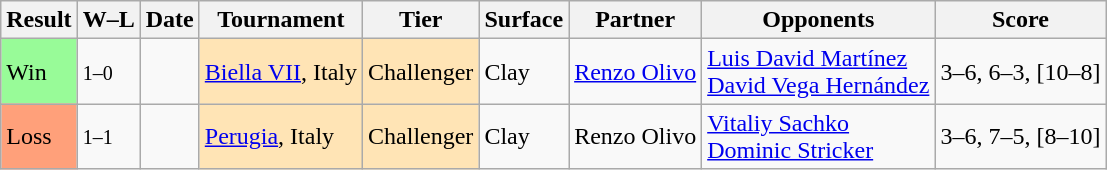<table class="sortable wikitable">
<tr>
<th>Result</th>
<th class="unsortable">W–L</th>
<th>Date</th>
<th>Tournament</th>
<th>Tier</th>
<th>Surface</th>
<th>Partner</th>
<th>Opponents</th>
<th class="unsortable">Score</th>
</tr>
<tr>
<td bgcolor=98fb98>Win</td>
<td><small>1–0</small></td>
<td><a href='#'></a></td>
<td style="background:moccasin;"><a href='#'>Biella VII</a>, Italy</td>
<td style="background:moccasin;">Challenger</td>
<td>Clay</td>
<td> <a href='#'>Renzo Olivo</a></td>
<td> <a href='#'>Luis David Martínez</a> <br>  <a href='#'>David Vega Hernández</a></td>
<td>3–6, 6–3, [10–8]</td>
</tr>
<tr>
<td bgcolor=ffa07a>Loss</td>
<td><small>1–1</small></td>
<td><a href='#'></a></td>
<td style="background:moccasin;"><a href='#'>Perugia</a>, Italy</td>
<td style="background:moccasin;">Challenger</td>
<td>Clay</td>
<td> Renzo Olivo</td>
<td> <a href='#'>Vitaliy Sachko</a><br> <a href='#'>Dominic Stricker</a></td>
<td>3–6, 7–5, [8–10]</td>
</tr>
</table>
